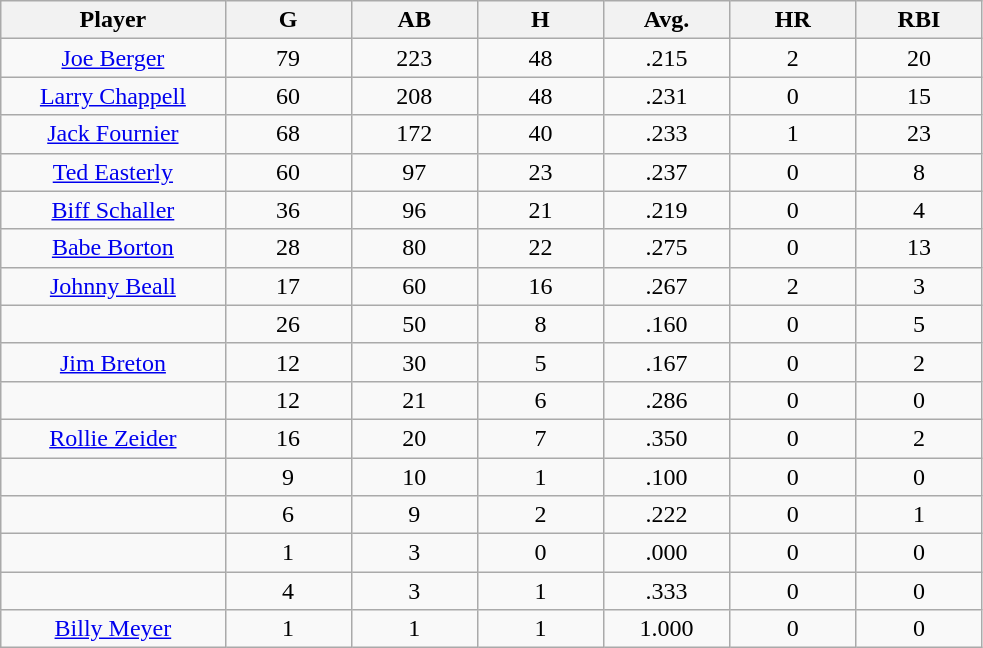<table class="wikitable sortable">
<tr>
<th bgcolor="#DDDDFF" width="16%">Player</th>
<th bgcolor="#DDDDFF" width="9%">G</th>
<th bgcolor="#DDDDFF" width="9%">AB</th>
<th bgcolor="#DDDDFF" width="9%">H</th>
<th bgcolor="#DDDDFF" width="9%">Avg.</th>
<th bgcolor="#DDDDFF" width="9%">HR</th>
<th bgcolor="#DDDDFF" width="9%">RBI</th>
</tr>
<tr align="center">
<td><a href='#'>Joe Berger</a></td>
<td>79</td>
<td>223</td>
<td>48</td>
<td>.215</td>
<td>2</td>
<td>20</td>
</tr>
<tr align=center>
<td><a href='#'>Larry Chappell</a></td>
<td>60</td>
<td>208</td>
<td>48</td>
<td>.231</td>
<td>0</td>
<td>15</td>
</tr>
<tr align=center>
<td><a href='#'>Jack Fournier</a></td>
<td>68</td>
<td>172</td>
<td>40</td>
<td>.233</td>
<td>1</td>
<td>23</td>
</tr>
<tr align=center>
<td><a href='#'>Ted Easterly</a></td>
<td>60</td>
<td>97</td>
<td>23</td>
<td>.237</td>
<td>0</td>
<td>8</td>
</tr>
<tr align=center>
<td><a href='#'>Biff Schaller</a></td>
<td>36</td>
<td>96</td>
<td>21</td>
<td>.219</td>
<td>0</td>
<td>4</td>
</tr>
<tr align=center>
<td><a href='#'>Babe Borton</a></td>
<td>28</td>
<td>80</td>
<td>22</td>
<td>.275</td>
<td>0</td>
<td>13</td>
</tr>
<tr align=center>
<td><a href='#'>Johnny Beall</a></td>
<td>17</td>
<td>60</td>
<td>16</td>
<td>.267</td>
<td>2</td>
<td>3</td>
</tr>
<tr align=center>
<td></td>
<td>26</td>
<td>50</td>
<td>8</td>
<td>.160</td>
<td>0</td>
<td>5</td>
</tr>
<tr align="center">
<td><a href='#'>Jim Breton</a></td>
<td>12</td>
<td>30</td>
<td>5</td>
<td>.167</td>
<td>0</td>
<td>2</td>
</tr>
<tr align=center>
<td></td>
<td>12</td>
<td>21</td>
<td>6</td>
<td>.286</td>
<td>0</td>
<td>0</td>
</tr>
<tr align="center">
<td><a href='#'>Rollie Zeider</a></td>
<td>16</td>
<td>20</td>
<td>7</td>
<td>.350</td>
<td>0</td>
<td>2</td>
</tr>
<tr align=center>
<td></td>
<td>9</td>
<td>10</td>
<td>1</td>
<td>.100</td>
<td>0</td>
<td>0</td>
</tr>
<tr align="center">
<td></td>
<td>6</td>
<td>9</td>
<td>2</td>
<td>.222</td>
<td>0</td>
<td>1</td>
</tr>
<tr align="center">
<td></td>
<td>1</td>
<td>3</td>
<td>0</td>
<td>.000</td>
<td>0</td>
<td>0</td>
</tr>
<tr align="center">
<td></td>
<td>4</td>
<td>3</td>
<td>1</td>
<td>.333</td>
<td>0</td>
<td>0</td>
</tr>
<tr align="center">
<td><a href='#'>Billy Meyer</a></td>
<td>1</td>
<td>1</td>
<td>1</td>
<td>1.000</td>
<td>0</td>
<td>0</td>
</tr>
</table>
